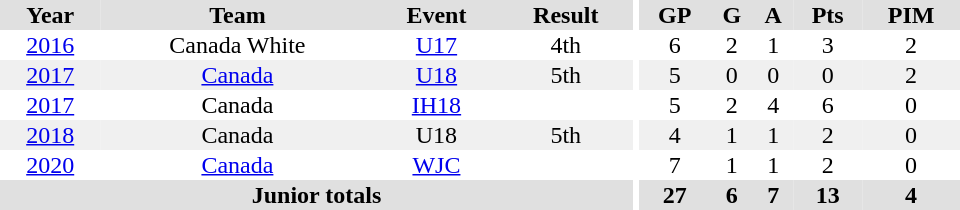<table border="0" cellpadding="1" cellspacing="0" ID="Table3" style="text-align:center; width:40em">
<tr ALIGN="center" bgcolor="#e0e0e0">
<th>Year</th>
<th>Team</th>
<th>Event</th>
<th>Result</th>
<th rowspan="99" bgcolor="#ffffff"></th>
<th>GP</th>
<th>G</th>
<th>A</th>
<th>Pts</th>
<th>PIM</th>
</tr>
<tr>
<td><a href='#'>2016</a></td>
<td>Canada White</td>
<td><a href='#'>U17</a></td>
<td>4th</td>
<td>6</td>
<td>2</td>
<td>1</td>
<td>3</td>
<td>2</td>
</tr>
<tr bgcolor="#f0f0f0">
<td><a href='#'>2017</a></td>
<td><a href='#'>Canada</a></td>
<td><a href='#'>U18</a></td>
<td>5th</td>
<td>5</td>
<td>0</td>
<td>0</td>
<td>0</td>
<td>2</td>
</tr>
<tr>
<td><a href='#'>2017</a></td>
<td>Canada</td>
<td><a href='#'>IH18</a></td>
<td></td>
<td>5</td>
<td>2</td>
<td>4</td>
<td>6</td>
<td>0</td>
</tr>
<tr bgcolor="#f0f0f0">
<td><a href='#'>2018</a></td>
<td>Canada</td>
<td>U18</td>
<td>5th</td>
<td>4</td>
<td>1</td>
<td>1</td>
<td>2</td>
<td>0</td>
</tr>
<tr>
<td><a href='#'>2020</a></td>
<td><a href='#'>Canada</a></td>
<td><a href='#'>WJC</a></td>
<td></td>
<td>7</td>
<td>1</td>
<td>1</td>
<td>2</td>
<td>0</td>
</tr>
<tr bgcolor="#e0e0e0">
<th colspan="4">Junior totals</th>
<th>27</th>
<th>6</th>
<th>7</th>
<th>13</th>
<th>4</th>
</tr>
</table>
